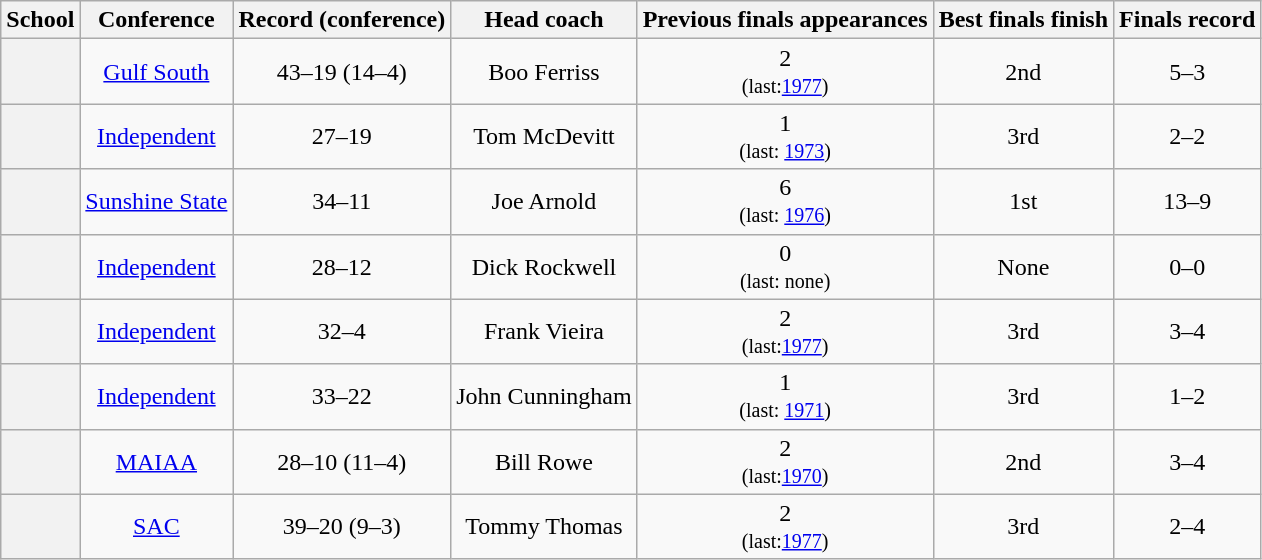<table class="wikitable" style=text-align:center>
<tr>
<th>School</th>
<th>Conference</th>
<th>Record (conference)</th>
<th>Head coach</th>
<th>Previous finals appearances</th>
<th>Best finals finish</th>
<th>Finals record</th>
</tr>
<tr>
<th scope="row" style="text-align:center"></th>
<td><a href='#'>Gulf South</a></td>
<td>43–19 (14–4)</td>
<td>Boo Ferriss</td>
<td>2 <br><small>(last:<a href='#'>1977</a>)</small></td>
<td>2nd</td>
<td>5–3</td>
</tr>
<tr>
<th scope="row" style="text-align:center"></th>
<td><a href='#'>Independent</a></td>
<td>27–19</td>
<td>Tom McDevitt</td>
<td>1 <br><small>(last: <a href='#'>1973</a>)</small></td>
<td>3rd</td>
<td>2–2</td>
</tr>
<tr>
<th scope="row" style="text-align:center"></th>
<td><a href='#'>Sunshine State</a></td>
<td>34–11</td>
<td>Joe Arnold</td>
<td>6 <br><small>(last: <a href='#'>1976</a>)</small></td>
<td>1st</td>
<td>13–9</td>
</tr>
<tr>
<th scope="row" style="text-align:center"></th>
<td><a href='#'>Independent</a></td>
<td>28–12</td>
<td>Dick Rockwell</td>
<td>0 <br><small>(last: none)</small></td>
<td>None</td>
<td>0–0</td>
</tr>
<tr>
<th scope="row" style="text-align:center"></th>
<td><a href='#'>Independent</a></td>
<td>32–4</td>
<td>Frank Vieira</td>
<td>2 <br><small>(last:<a href='#'>1977</a>)</small></td>
<td>3rd</td>
<td>3–4</td>
</tr>
<tr>
<th scope="row" style="text-align:center"></th>
<td><a href='#'>Independent</a></td>
<td>33–22</td>
<td>John Cunningham</td>
<td>1 <br><small>(last: <a href='#'>1971</a>)</small></td>
<td>3rd</td>
<td>1–2</td>
</tr>
<tr>
<th scope="row" style="text-align:center"></th>
<td><a href='#'>MAIAA</a></td>
<td>28–10 (11–4)</td>
<td>Bill Rowe</td>
<td>2 <br><small>(last:<a href='#'>1970</a>)</small></td>
<td>2nd</td>
<td>3–4</td>
</tr>
<tr>
<th scope="row" style="text-align:center"></th>
<td><a href='#'>SAC</a></td>
<td>39–20 (9–3)</td>
<td>Tommy Thomas</td>
<td>2 <br><small>(last:<a href='#'>1977</a>)</small></td>
<td>3rd</td>
<td>2–4</td>
</tr>
</table>
